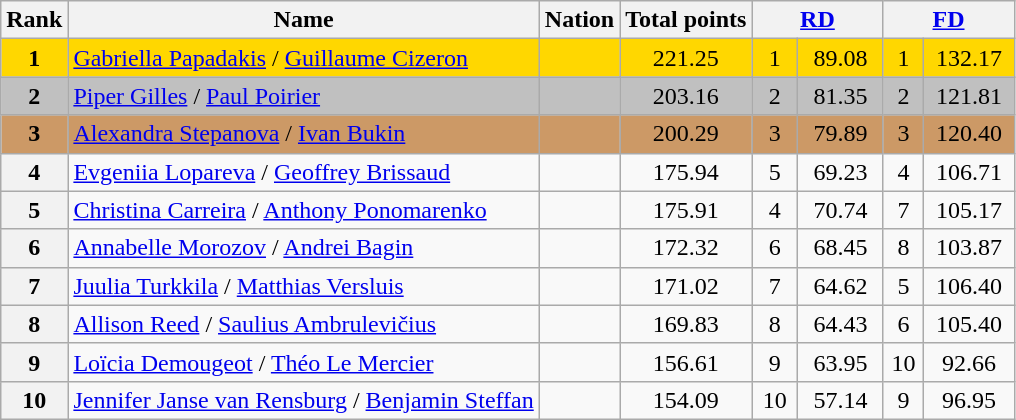<table class="wikitable sortable">
<tr>
<th>Rank</th>
<th>Name</th>
<th>Nation</th>
<th>Total points</th>
<th colspan="2" width="80px"><a href='#'>RD</a></th>
<th colspan="2" width="80px"><a href='#'>FD</a></th>
</tr>
<tr bgcolor="gold">
<td align="center"><strong>1</strong></td>
<td><a href='#'>Gabriella Papadakis</a> / <a href='#'>Guillaume Cizeron</a></td>
<td></td>
<td align="center">221.25</td>
<td align="center">1</td>
<td align="center">89.08</td>
<td align="center">1</td>
<td align="center">132.17</td>
</tr>
<tr bgcolor="silver">
<td align="center"><strong>2</strong></td>
<td><a href='#'>Piper Gilles</a> / <a href='#'>Paul Poirier</a></td>
<td></td>
<td align="center">203.16</td>
<td align="center">2</td>
<td align="center">81.35</td>
<td align="center">2</td>
<td align="center">121.81</td>
</tr>
<tr bgcolor="cc9966">
<td align="center"><strong>3</strong></td>
<td><a href='#'>Alexandra Stepanova</a> / <a href='#'>Ivan Bukin</a></td>
<td></td>
<td align="center">200.29</td>
<td align="center">3</td>
<td align="center">79.89</td>
<td align="center">3</td>
<td align="center">120.40</td>
</tr>
<tr>
<th>4</th>
<td><a href='#'>Evgeniia Lopareva</a> / <a href='#'>Geoffrey Brissaud</a></td>
<td></td>
<td align="center">175.94</td>
<td align="center">5</td>
<td align="center">69.23</td>
<td align="center">4</td>
<td align="center">106.71</td>
</tr>
<tr>
<th>5</th>
<td><a href='#'>Christina Carreira</a> / <a href='#'>Anthony Ponomarenko</a></td>
<td></td>
<td align="center">175.91</td>
<td align="center">4</td>
<td align="center">70.74</td>
<td align="center">7</td>
<td align="center">105.17</td>
</tr>
<tr>
<th>6</th>
<td><a href='#'>Annabelle Morozov</a> / <a href='#'>Andrei Bagin</a></td>
<td></td>
<td align="center">172.32</td>
<td align="center">6</td>
<td align="center">68.45</td>
<td align="center">8</td>
<td align="center">103.87</td>
</tr>
<tr>
<th>7</th>
<td><a href='#'>Juulia Turkkila</a> / <a href='#'>Matthias Versluis</a></td>
<td></td>
<td align="center">171.02</td>
<td align="center">7</td>
<td align="center">64.62</td>
<td align="center">5</td>
<td align="center">106.40</td>
</tr>
<tr>
<th>8</th>
<td><a href='#'>Allison Reed</a> / <a href='#'>Saulius Ambrulevičius</a></td>
<td></td>
<td align="center">169.83</td>
<td align="center">8</td>
<td align="center">64.43</td>
<td align="center">6</td>
<td align="center">105.40</td>
</tr>
<tr>
<th>9</th>
<td><a href='#'>Loïcia Demougeot</a> / <a href='#'>Théo Le Mercier</a></td>
<td></td>
<td align="center">156.61</td>
<td align="center">9</td>
<td align="center">63.95</td>
<td align="center">10</td>
<td align="center">92.66</td>
</tr>
<tr>
<th>10</th>
<td><a href='#'>Jennifer Janse van Rensburg</a> / <a href='#'>Benjamin Steffan</a></td>
<td></td>
<td align="center">154.09</td>
<td align="center">10</td>
<td align="center">57.14</td>
<td align="center">9</td>
<td align="center">96.95</td>
</tr>
</table>
